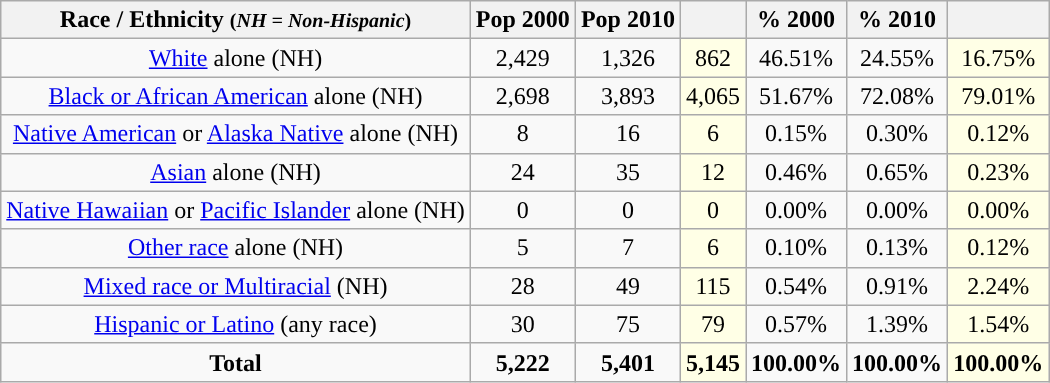<table class="wikitable" style="text-align:center;">
<tr>
<th>Race / Ethnicity <small>(<em>NH = Non-Hispanic</em>)</small></th>
<th>Pop 2000</th>
<th>Pop 2010</th>
<th></th>
<th>% 2000</th>
<th>% 2010</th>
<th></th>
</tr>
<tr>
<td><a href='#'>White</a> alone (NH)</td>
<td>2,429</td>
<td>1,326</td>
<td style='background: #ffffe6;'>862</td>
<td>46.51%</td>
<td>24.55%</td>
<td style='background: #ffffe6;'>16.75%</td>
</tr>
<tr>
<td><a href='#'>Black or African American</a> alone (NH)</td>
<td>2,698</td>
<td>3,893</td>
<td style='background: #ffffe6;'>4,065</td>
<td>51.67%</td>
<td>72.08%</td>
<td style='background: #ffffe6;'>79.01%</td>
</tr>
<tr>
<td><a href='#'>Native American</a> or <a href='#'>Alaska Native</a> alone (NH)</td>
<td>8</td>
<td>16</td>
<td style='background: #ffffe6;'>6</td>
<td>0.15%</td>
<td>0.30%</td>
<td style='background: #ffffe6;'>0.12%</td>
</tr>
<tr>
<td><a href='#'>Asian</a> alone (NH)</td>
<td>24</td>
<td>35</td>
<td style='background: #ffffe6;'>12</td>
<td>0.46%</td>
<td>0.65%</td>
<td style='background: #ffffe6;'>0.23%</td>
</tr>
<tr>
<td><a href='#'>Native Hawaiian</a> or <a href='#'>Pacific Islander</a> alone (NH)</td>
<td>0</td>
<td>0</td>
<td style='background: #ffffe6;'>0</td>
<td>0.00%</td>
<td>0.00%</td>
<td style='background: #ffffe6;'>0.00%</td>
</tr>
<tr>
<td><a href='#'>Other race</a> alone (NH)</td>
<td>5</td>
<td>7</td>
<td style='background: #ffffe6;'>6</td>
<td>0.10%</td>
<td>0.13%</td>
<td style='background: #ffffe6;'>0.12%</td>
</tr>
<tr>
<td><a href='#'>Mixed race or Multiracial</a> (NH)</td>
<td>28</td>
<td>49</td>
<td style='background: #ffffe6;'>115</td>
<td>0.54%</td>
<td>0.91%</td>
<td style='background: #ffffe6;'>2.24%</td>
</tr>
<tr>
<td><a href='#'>Hispanic or Latino</a> (any race)</td>
<td>30</td>
<td>75</td>
<td style='background: #ffffe6;'>79</td>
<td>0.57%</td>
<td>1.39%</td>
<td style='background: #ffffe6;'>1.54%</td>
</tr>
<tr>
<td><strong>Total</strong></td>
<td><strong>5,222</strong></td>
<td><strong>5,401</strong></td>
<td style='background: #ffffe6;'><strong>5,145</strong></td>
<td><strong>100.00%</strong></td>
<td><strong>100.00%</strong></td>
<td style='background: #ffffe6;'><strong>100.00%</strong></td>
</tr>
</table>
